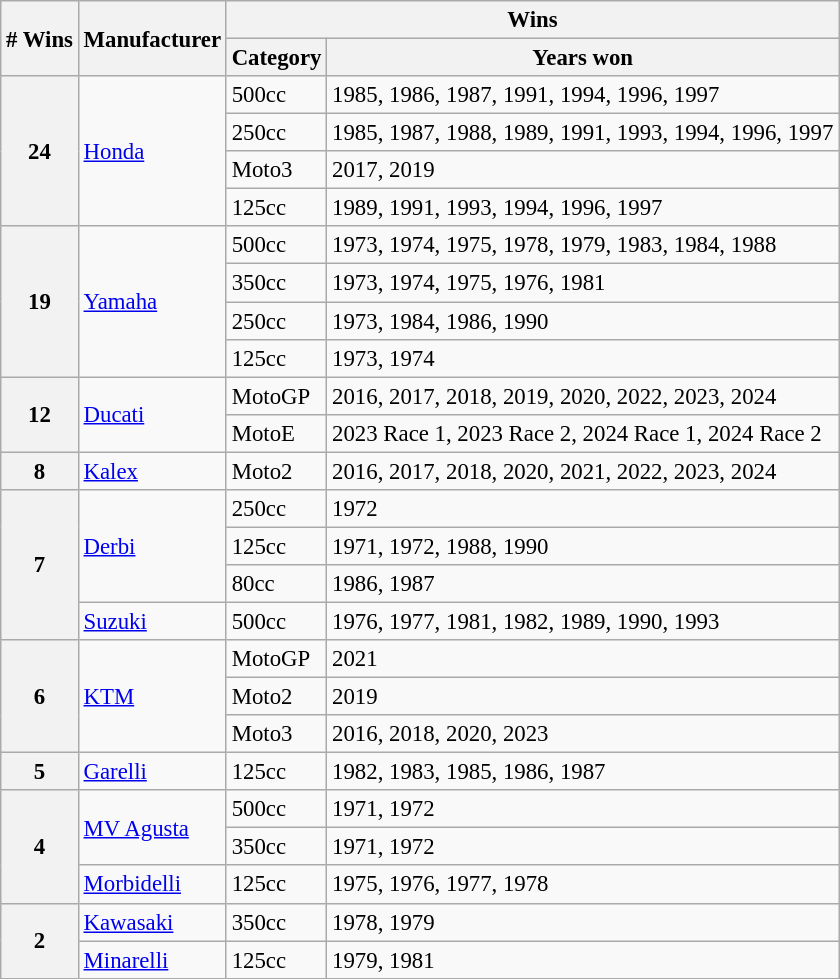<table class="wikitable" style="font-size: 95%;">
<tr>
<th rowspan=2># Wins</th>
<th rowspan=2>Manufacturer</th>
<th colspan=2>Wins</th>
</tr>
<tr>
<th>Category</th>
<th>Years won</th>
</tr>
<tr>
<th rowspan=4>24</th>
<td rowspan=4> <a href='#'>Honda</a></td>
<td>500cc</td>
<td>1985, 1986, 1987, 1991, 1994, 1996, 1997</td>
</tr>
<tr>
<td>250cc</td>
<td>1985, 1987, 1988, 1989, 1991, 1993, 1994, 1996, 1997</td>
</tr>
<tr>
<td>Moto3</td>
<td>2017, 2019</td>
</tr>
<tr>
<td>125cc</td>
<td>1989, 1991, 1993, 1994, 1996, 1997</td>
</tr>
<tr>
<th rowspan=4>19</th>
<td rowspan=4> <a href='#'>Yamaha</a></td>
<td>500cc</td>
<td>1973, 1974, 1975, 1978, 1979, 1983, 1984, 1988</td>
</tr>
<tr>
<td>350cc</td>
<td>1973, 1974, 1975, 1976, 1981</td>
</tr>
<tr>
<td>250cc</td>
<td>1973, 1984, 1986, 1990</td>
</tr>
<tr>
<td>125cc</td>
<td>1973, 1974</td>
</tr>
<tr>
<th rowspan=2>12</th>
<td rowspan=2> <a href='#'>Ducati</a></td>
<td>MotoGP</td>
<td>2016, 2017, 2018, 2019, 2020, 2022, 2023, 2024</td>
</tr>
<tr>
<td>MotoE</td>
<td>2023 Race 1, 2023 Race 2, 2024 Race 1, 2024 Race 2</td>
</tr>
<tr>
<th>8</th>
<td> <a href='#'>Kalex</a></td>
<td>Moto2</td>
<td>2016, 2017, 2018, 2020, 2021, 2022, 2023, 2024</td>
</tr>
<tr>
<th rowspan=4>7</th>
<td rowspan=3> <a href='#'>Derbi</a></td>
<td>250cc</td>
<td>1972</td>
</tr>
<tr>
<td>125cc</td>
<td>1971, 1972, 1988, 1990</td>
</tr>
<tr>
<td>80cc</td>
<td>1986, 1987</td>
</tr>
<tr>
<td> <a href='#'>Suzuki</a></td>
<td>500cc</td>
<td>1976, 1977, 1981, 1982, 1989, 1990, 1993</td>
</tr>
<tr>
<th rowspan=3>6</th>
<td rowspan=3> <a href='#'>KTM</a></td>
<td>MotoGP</td>
<td>2021</td>
</tr>
<tr>
<td>Moto2</td>
<td>2019</td>
</tr>
<tr>
<td>Moto3</td>
<td>2016, 2018, 2020, 2023</td>
</tr>
<tr>
<th>5</th>
<td> <a href='#'>Garelli</a></td>
<td>125cc</td>
<td>1982, 1983, 1985, 1986, 1987</td>
</tr>
<tr>
<th rowspan=3>4</th>
<td rowspan=2> <a href='#'>MV Agusta</a></td>
<td>500cc</td>
<td>1971, 1972</td>
</tr>
<tr>
<td>350cc</td>
<td>1971, 1972</td>
</tr>
<tr>
<td> <a href='#'>Morbidelli</a></td>
<td>125cc</td>
<td>1975, 1976, 1977, 1978</td>
</tr>
<tr>
<th rowspan=2>2</th>
<td> <a href='#'>Kawasaki</a></td>
<td>350cc</td>
<td>1978, 1979</td>
</tr>
<tr>
<td> <a href='#'>Minarelli</a></td>
<td>125cc</td>
<td>1979, 1981</td>
</tr>
</table>
